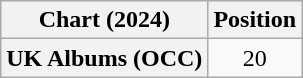<table class="wikitable plainrowheaders" style="text-align:center">
<tr>
<th scope="col">Chart (2024)</th>
<th scope="col">Position</th>
</tr>
<tr>
<th scope="row">UK Albums (OCC)</th>
<td>20</td>
</tr>
</table>
